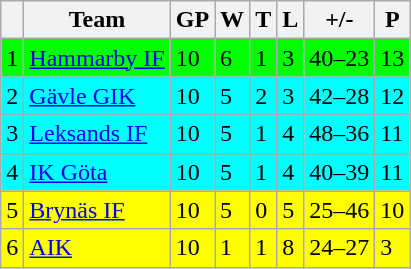<table class="wikitable">
<tr>
<th></th>
<th>Team</th>
<th>GP</th>
<th>W</th>
<th>T</th>
<th>L</th>
<th>+/-</th>
<th>P</th>
</tr>
<tr style="background:#00FF00">
<td>1</td>
<td><a href='#'>Hammarby IF</a></td>
<td>10</td>
<td>6</td>
<td>1</td>
<td>3</td>
<td>40–23</td>
<td>13</td>
</tr>
<tr style="background:#00FFFF">
<td>2</td>
<td><a href='#'>Gävle GIK</a></td>
<td>10</td>
<td>5</td>
<td>2</td>
<td>3</td>
<td>42–28</td>
<td>12</td>
</tr>
<tr style="background:#00FFFF">
<td>3</td>
<td><a href='#'>Leksands IF</a></td>
<td>10</td>
<td>5</td>
<td>1</td>
<td>4</td>
<td>48–36</td>
<td>11</td>
</tr>
<tr style="background:#00FFFF">
<td>4</td>
<td><a href='#'>IK Göta</a></td>
<td>10</td>
<td>5</td>
<td>1</td>
<td>4</td>
<td>40–39</td>
<td>11</td>
</tr>
<tr style="background:#FFFF00">
<td>5</td>
<td><a href='#'>Brynäs IF</a></td>
<td>10</td>
<td>5</td>
<td>0</td>
<td>5</td>
<td>25–46</td>
<td>10</td>
</tr>
<tr style="background:#FFFF00">
<td>6</td>
<td><a href='#'>AIK</a></td>
<td>10</td>
<td>1</td>
<td>1</td>
<td>8</td>
<td>24–27</td>
<td>3</td>
</tr>
</table>
